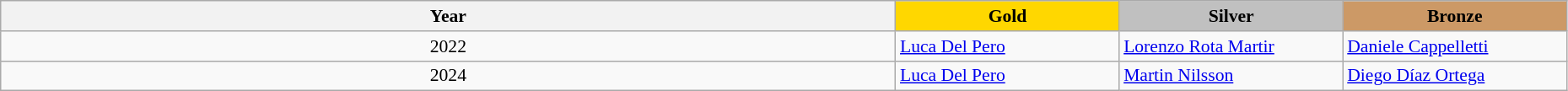<table class="wikitable" style="width:98%; font-size:90%">
<tr>
<th>Year</th>
<th style="width:170px; background:gold">Gold</th>
<th style="width:170px; background:silver">Silver</th>
<th style="width:170px; background:#cc9966">Bronze</th>
</tr>
<tr>
<td align=center>2022</td>
<td> <a href='#'>Luca Del Pero</a></td>
<td> <a href='#'>Lorenzo Rota Martir</a></td>
<td> <a href='#'>Daniele Cappelletti</a></td>
</tr>
<tr>
<td align=center>2024</td>
<td> <a href='#'>Luca Del Pero</a></td>
<td> <a href='#'>Martin Nilsson</a></td>
<td> <a href='#'>Diego Díaz Ortega</a></td>
</tr>
</table>
